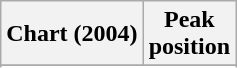<table class="wikitable sortable plainrowheaders" style="text-align:center;" border="1">
<tr>
<th scope="col">Chart (2004)</th>
<th scope="col">Peak<br>position</th>
</tr>
<tr>
</tr>
<tr>
</tr>
<tr>
</tr>
<tr>
</tr>
<tr>
</tr>
</table>
